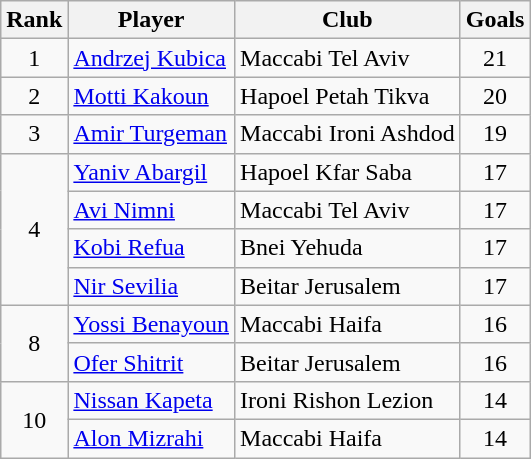<table class="wikitable">
<tr>
<th>Rank</th>
<th>Player</th>
<th>Club</th>
<th>Goals</th>
</tr>
<tr>
<td align="center">1</td>
<td> <a href='#'>Andrzej Kubica</a></td>
<td>Maccabi Tel Aviv</td>
<td align="center">21</td>
</tr>
<tr>
<td align="center">2</td>
<td> <a href='#'>Motti Kakoun</a></td>
<td>Hapoel Petah Tikva</td>
<td align="center">20</td>
</tr>
<tr>
<td align="center">3</td>
<td> <a href='#'>Amir Turgeman</a></td>
<td>Maccabi Ironi Ashdod</td>
<td align="center">19</td>
</tr>
<tr>
<td rowspan="4" align="center">4</td>
<td> <a href='#'>Yaniv Abargil</a></td>
<td>Hapoel Kfar Saba</td>
<td align="center">17</td>
</tr>
<tr>
<td> <a href='#'>Avi Nimni</a></td>
<td>Maccabi Tel Aviv</td>
<td align="center">17</td>
</tr>
<tr>
<td> <a href='#'>Kobi Refua</a></td>
<td>Bnei Yehuda</td>
<td align="center">17</td>
</tr>
<tr>
<td> <a href='#'>Nir Sevilia</a></td>
<td>Beitar Jerusalem</td>
<td align="center">17</td>
</tr>
<tr>
<td rowspan="2" align="center">8</td>
<td> <a href='#'>Yossi Benayoun</a></td>
<td>Maccabi Haifa</td>
<td align="center">16</td>
</tr>
<tr>
<td> <a href='#'>Ofer Shitrit</a></td>
<td>Beitar Jerusalem</td>
<td align="center">16</td>
</tr>
<tr>
<td rowspan="2" align="center">10</td>
<td> <a href='#'>Nissan Kapeta</a></td>
<td>Ironi Rishon Lezion</td>
<td align="center">14</td>
</tr>
<tr>
<td> <a href='#'>Alon Mizrahi</a></td>
<td>Maccabi Haifa</td>
<td align="center">14</td>
</tr>
</table>
